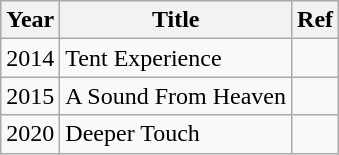<table class="wikitable">
<tr>
<th>Year</th>
<th>Title</th>
<th>Ref</th>
</tr>
<tr>
<td>2014</td>
<td>Tent Experience</td>
<td></td>
</tr>
<tr>
<td>2015</td>
<td>A Sound From Heaven</td>
<td></td>
</tr>
<tr>
<td>2020</td>
<td>Deeper Touch</td>
<td></td>
</tr>
</table>
